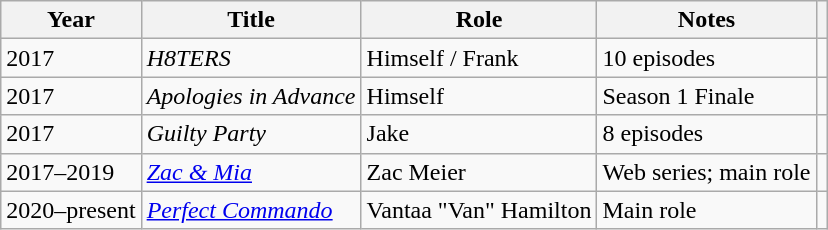<table class="wikitable">
<tr>
<th>Year</th>
<th>Title</th>
<th>Role</th>
<th>Notes</th>
<th></th>
</tr>
<tr>
<td>2017</td>
<td><em>H8TERS</em></td>
<td>Himself / Frank</td>
<td>10 episodes</td>
<td></td>
</tr>
<tr>
<td>2017</td>
<td><em>Apologies in Advance</em></td>
<td>Himself</td>
<td>Season 1 Finale</td>
<td></td>
</tr>
<tr>
<td>2017</td>
<td><em>Guilty Party</em></td>
<td>Jake</td>
<td>8 episodes</td>
<td></td>
</tr>
<tr>
<td>2017–2019</td>
<td><em><a href='#'>Zac & Mia</a></em></td>
<td>Zac Meier</td>
<td>Web series; main role</td>
<td></td>
</tr>
<tr>
<td>2020–present</td>
<td><em><a href='#'>Perfect Commando</a></em></td>
<td>Vantaa "Van" Hamilton</td>
<td>Main role</td>
<td></td>
</tr>
</table>
